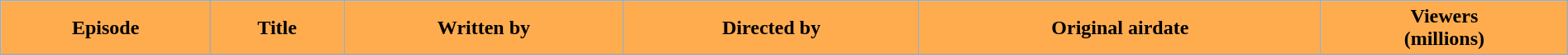<table class="wikitable plainrowheaders" style="width:100%;">
<tr>
<th style="background:#ffac4f;">Episode</th>
<th style="background:#ffac4f;">Title</th>
<th style="background:#ffac4f;">Written by</th>
<th style="background:#ffac4f;">Directed by</th>
<th style="background:#ffac4f;">Original airdate</th>
<th style="background:#ffac4f;">Viewers<br>(millions)<br>





</th>
</tr>
</table>
